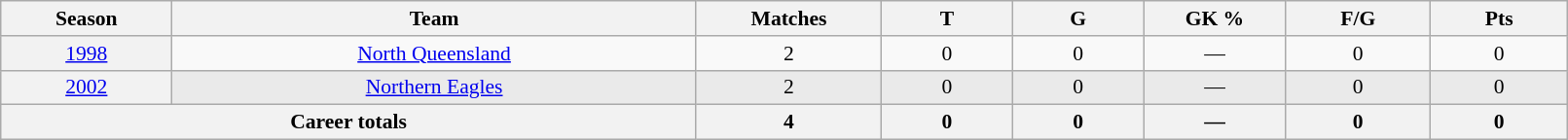<table class="wikitable sortable"  style="font-size:90%; text-align:center; width:85%;">
<tr>
<th width=2%>Season</th>
<th width=8%>Team</th>
<th width=2%>Matches</th>
<th width=2%>T</th>
<th width=2%>G</th>
<th width=2%>GK %</th>
<th width=2%>F/G</th>
<th width=2%>Pts</th>
</tr>
<tr>
<th scope="row" style="text-align:center; font-weight:normal"><a href='#'>1998</a></th>
<td style="text-align:center;"> <a href='#'>North Queensland</a></td>
<td>2</td>
<td>0</td>
<td>0</td>
<td>—</td>
<td>0</td>
<td>0</td>
</tr>
<tr style="background:#eaeaea;">
<th scope="row" style="text-align:center; font-weight:normal"><a href='#'>2002</a></th>
<td style="text-align:center;"> <a href='#'>Northern Eagles</a></td>
<td>2</td>
<td>0</td>
<td>0</td>
<td>—</td>
<td>0</td>
<td>0</td>
</tr>
<tr class="sortbottom">
<th colspan=2>Career totals</th>
<th>4</th>
<th>0</th>
<th>0</th>
<th>—</th>
<th>0</th>
<th>0</th>
</tr>
</table>
